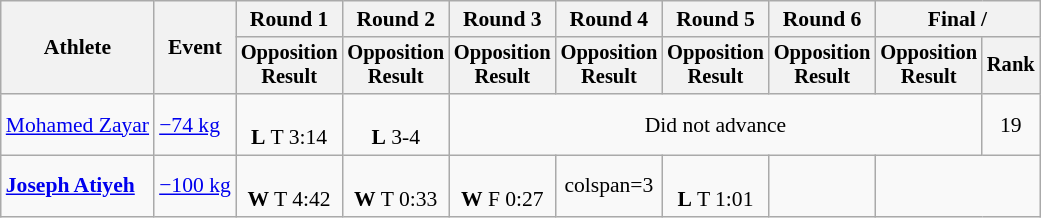<table class="wikitable" style="font-size:90%">
<tr>
<th rowspan="2">Athlete</th>
<th rowspan="2">Event</th>
<th>Round 1</th>
<th>Round 2</th>
<th>Round 3</th>
<th>Round 4</th>
<th>Round 5</th>
<th>Round 6</th>
<th colspan=2>Final / </th>
</tr>
<tr style="font-size: 95%">
<th>Opposition<br>Result</th>
<th>Opposition<br>Result</th>
<th>Opposition<br>Result</th>
<th>Opposition<br>Result</th>
<th>Opposition<br>Result</th>
<th>Opposition<br>Result</th>
<th>Opposition<br>Result</th>
<th>Rank</th>
</tr>
<tr align=center>
<td align=left><a href='#'>Mohamed Zayar</a></td>
<td align=left><a href='#'>−74 kg</a></td>
<td><br><strong>L</strong> T 3:14</td>
<td><br><strong>L</strong> 3-4</td>
<td colspan=5>Did not advance</td>
<td>19</td>
</tr>
<tr align=center>
<td align=left><strong><a href='#'>Joseph Atiyeh</a></strong></td>
<td align=left><a href='#'>−100 kg</a></td>
<td><br><strong>W</strong> T 4:42</td>
<td><br><strong>W</strong> T 0:33</td>
<td><br><strong>W</strong> F 0:27</td>
<td>colspan=3 </td>
<td><br><strong>L</strong> T 1:01</td>
<td></td>
</tr>
</table>
